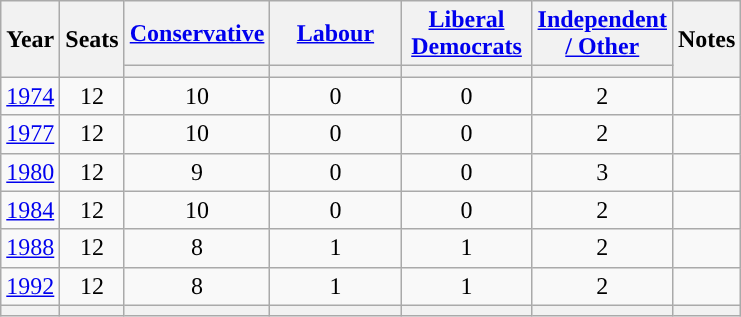<table class="wikitable" style=text-align:center>
<tr>
<th rowspan=2><strong>Year</strong></th>
<th rowspan=2><strong>Seats</strong></th>
<th width="80"><strong><a href='#'>Conservative</a></strong></th>
<th width="80"><a href='#'><strong>Labour</strong></a></th>
<th width="80"><a href='#'><strong>Liberal Democrats</strong></a></th>
<th width="80"><a href='#'><strong>Independent / Other</strong></a></th>
<th rowspan=2><strong>Notes</strong></th>
</tr>
<tr>
<th style="background-color: "></th>
<th style="background-color: "></th>
<th style="background-color: "></th>
<th style="background-color: "></th>
</tr>
<tr>
<td><a href='#'>1974</a></td>
<td>12</td>
<td>10</td>
<td>0</td>
<td>0</td>
<td>2</td>
<td align=left></td>
</tr>
<tr>
<td><a href='#'>1977</a></td>
<td>12</td>
<td>10</td>
<td>0</td>
<td>0</td>
<td>2</td>
<td align=left></td>
</tr>
<tr>
<td><a href='#'>1980</a></td>
<td>12</td>
<td>9</td>
<td>0</td>
<td>0</td>
<td>3</td>
<td align=left></td>
</tr>
<tr>
<td><a href='#'>1984</a></td>
<td>12</td>
<td>10</td>
<td>0</td>
<td>0</td>
<td>2</td>
<td align=left></td>
</tr>
<tr>
<td><a href='#'>1988</a></td>
<td>12</td>
<td>8</td>
<td>1</td>
<td>1</td>
<td>2</td>
<td align=left></td>
</tr>
<tr>
<td><a href='#'>1992</a></td>
<td>12</td>
<td>8</td>
<td>1</td>
<td>1</td>
<td>2</td>
<td align=left></td>
</tr>
<tr>
<th></th>
<th></th>
<th style="background-color: "></th>
<th style="background-color: "></th>
<th style="background-color: "></th>
<th style="background-color: "></th>
<th></th>
</tr>
</table>
